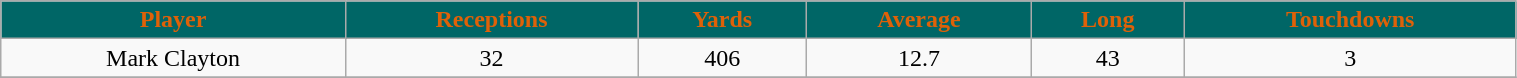<table class="wikitable" width="80%">
<tr align="center"  style="background:#006666;color:#DF6108;">
<td><strong>Player</strong></td>
<td><strong>Receptions</strong></td>
<td><strong>Yards</strong></td>
<td><strong>Average</strong></td>
<td><strong>Long</strong></td>
<td><strong>Touchdowns</strong></td>
</tr>
<tr align="center" bgcolor="">
<td>Mark Clayton</td>
<td>32</td>
<td>406</td>
<td>12.7</td>
<td>43</td>
<td>3</td>
</tr>
<tr align="center" bgcolor="">
</tr>
</table>
